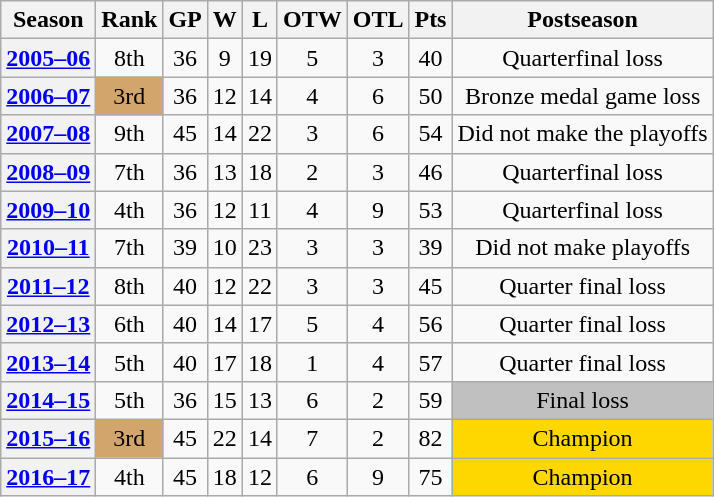<table class="wikitable plainrow" style="text-align: center">
<tr>
<th>Season</th>
<th>Rank</th>
<th>GP</th>
<th>W</th>
<th>L</th>
<th>OTW</th>
<th>OTL</th>
<th>Pts</th>
<th>Postseason</th>
</tr>
<tr>
<th style=text-align:center><a href='#'>2005–06</a></th>
<td>8th</td>
<td>36</td>
<td>9</td>
<td>19</td>
<td>5</td>
<td>3</td>
<td>40</td>
<td>Quarterfinal loss</td>
</tr>
<tr>
<th style=text-align:center><a href='#'>2006–07</a></th>
<td bgcolor=#D2A56D>3rd</td>
<td>36</td>
<td>12</td>
<td>14</td>
<td>4</td>
<td>6</td>
<td>50</td>
<td>Bronze medal game loss</td>
</tr>
<tr>
<th style=text-align:center><a href='#'>2007–08</a></th>
<td>9th</td>
<td>45</td>
<td>14</td>
<td>22</td>
<td>3</td>
<td>6</td>
<td>54</td>
<td>Did not make the playoffs</td>
</tr>
<tr>
<th style=text-align:center><a href='#'>2008–09</a></th>
<td>7th</td>
<td>36</td>
<td>13</td>
<td>18</td>
<td>2</td>
<td>3</td>
<td>46</td>
<td>Quarterfinal loss</td>
</tr>
<tr>
<th style=text-align:center><a href='#'>2009–10</a></th>
<td>4th</td>
<td>36</td>
<td>12</td>
<td>11</td>
<td>4</td>
<td>9</td>
<td>53</td>
<td>Quarterfinal loss</td>
</tr>
<tr>
<th style=text-align:center><a href='#'>2010–11</a></th>
<td>7th</td>
<td>39</td>
<td>10</td>
<td>23</td>
<td>3</td>
<td>3</td>
<td>39</td>
<td>Did not make playoffs</td>
</tr>
<tr>
<th style=text-align:center><a href='#'>2011–12</a></th>
<td>8th</td>
<td>40</td>
<td>12</td>
<td>22</td>
<td>3</td>
<td>3</td>
<td>45</td>
<td>Quarter final loss</td>
</tr>
<tr>
<th style=text-align:center><a href='#'>2012–13</a></th>
<td>6th</td>
<td>40</td>
<td>14</td>
<td>17</td>
<td>5</td>
<td>4</td>
<td>56</td>
<td>Quarter final loss</td>
</tr>
<tr>
<th style=text-align:center><a href='#'>2013–14</a></th>
<td>5th</td>
<td>40</td>
<td>17</td>
<td>18</td>
<td>1</td>
<td>4</td>
<td>57</td>
<td>Quarter final loss</td>
</tr>
<tr>
<th style=text-align:center><a href='#'>2014–15</a></th>
<td>5th</td>
<td>36</td>
<td>15</td>
<td>13</td>
<td>6</td>
<td>2</td>
<td>59</td>
<td bgcolor=silver>Final loss</td>
</tr>
<tr>
<th style=text-align:center><a href='#'>2015–16</a></th>
<td bgcolor=#D2A56D>3rd</td>
<td>45</td>
<td>22</td>
<td>14</td>
<td>7</td>
<td>2</td>
<td>82</td>
<td bgcolor=gold>Champion</td>
</tr>
<tr>
<th style=text-align:center><a href='#'>2016–17</a></th>
<td>4th</td>
<td>45</td>
<td>18</td>
<td>12</td>
<td>6</td>
<td>9</td>
<td>75</td>
<td bgcolor=gold>Champion</td>
</tr>
</table>
